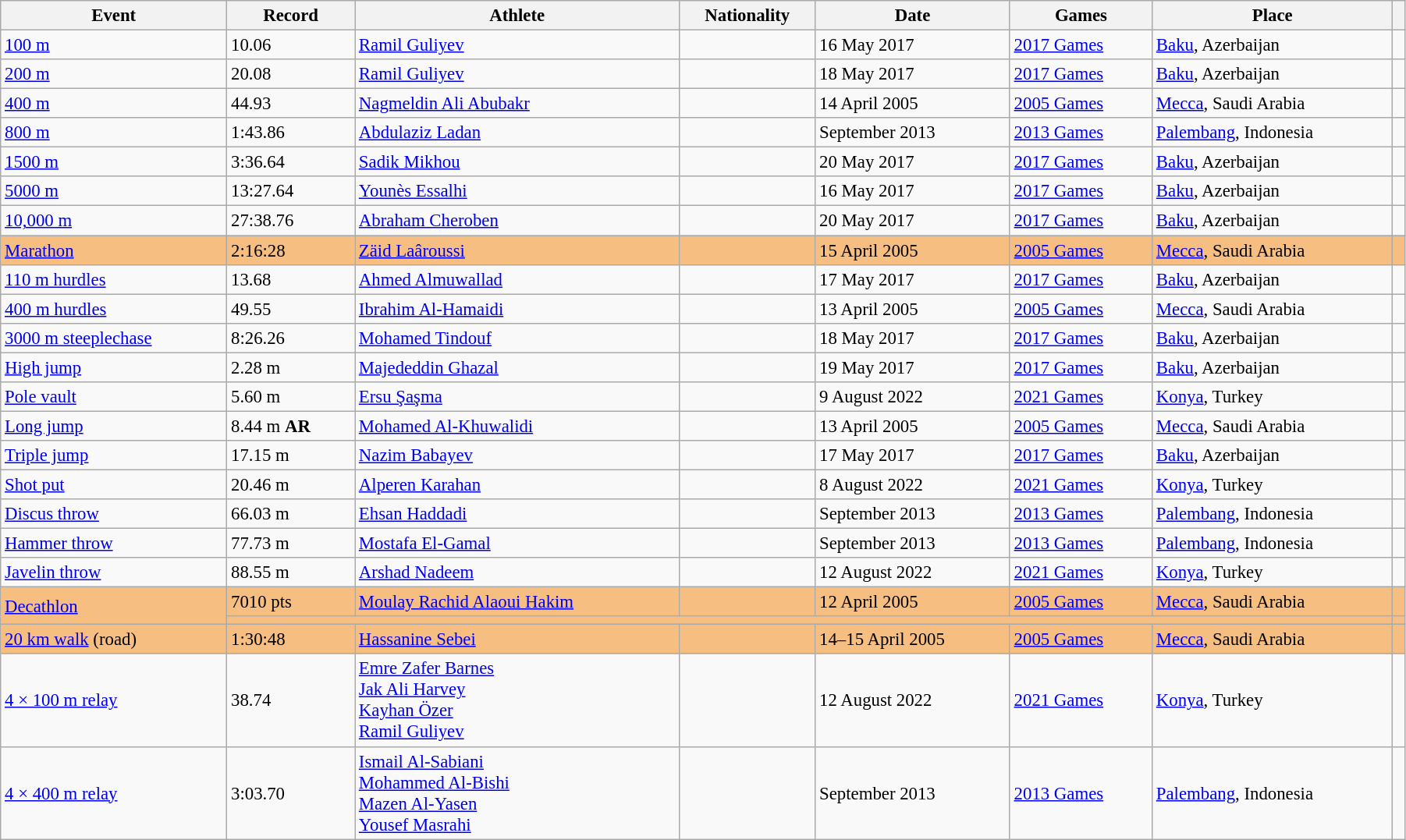<table class="wikitable" style="font-size:95%; width: 95%;">
<tr>
<th>Event</th>
<th>Record</th>
<th>Athlete</th>
<th>Nationality</th>
<th>Date</th>
<th>Games</th>
<th>Place</th>
<th></th>
</tr>
<tr>
<td><a href='#'>100 m</a></td>
<td>10.06 </td>
<td><a href='#'>Ramil Guliyev</a></td>
<td></td>
<td>16 May 2017</td>
<td><a href='#'>2017 Games</a></td>
<td> <a href='#'>Baku</a>, Azerbaijan</td>
<td></td>
</tr>
<tr>
<td><a href='#'>200 m</a></td>
<td>20.08 </td>
<td><a href='#'>Ramil Guliyev</a></td>
<td></td>
<td>18 May 2017</td>
<td><a href='#'>2017 Games</a></td>
<td> <a href='#'>Baku</a>, Azerbaijan</td>
<td></td>
</tr>
<tr>
<td><a href='#'>400 m</a></td>
<td>44.93</td>
<td><a href='#'>Nagmeldin Ali Abubakr</a></td>
<td></td>
<td>14 April 2005</td>
<td><a href='#'>2005 Games</a></td>
<td> <a href='#'>Mecca</a>, Saudi Arabia</td>
<td></td>
</tr>
<tr>
<td><a href='#'>800 m</a></td>
<td>1:43.86</td>
<td><a href='#'>Abdulaziz Ladan</a></td>
<td></td>
<td>September 2013</td>
<td><a href='#'>2013 Games</a></td>
<td> <a href='#'>Palembang</a>, Indonesia</td>
<td></td>
</tr>
<tr>
<td><a href='#'>1500 m</a></td>
<td>3:36.64</td>
<td><a href='#'>Sadik Mikhou</a></td>
<td></td>
<td>20 May 2017</td>
<td><a href='#'>2017 Games</a></td>
<td> <a href='#'>Baku</a>, Azerbaijan</td>
<td></td>
</tr>
<tr>
<td><a href='#'>5000 m</a></td>
<td>13:27.64</td>
<td><a href='#'>Younès Essalhi</a></td>
<td></td>
<td>16 May 2017</td>
<td><a href='#'>2017 Games</a></td>
<td> <a href='#'>Baku</a>, Azerbaijan</td>
<td></td>
</tr>
<tr>
<td><a href='#'>10,000 m</a></td>
<td>27:38.76</td>
<td><a href='#'>Abraham Cheroben</a></td>
<td></td>
<td>20 May 2017</td>
<td><a href='#'>2017 Games</a></td>
<td> <a href='#'>Baku</a>, Azerbaijan</td>
<td></td>
</tr>
<tr bgcolor=#F7BE81>
<td><a href='#'>Marathon</a></td>
<td>2:16:28</td>
<td><a href='#'>Zäid Laâroussi</a></td>
<td></td>
<td>15 April 2005</td>
<td><a href='#'>2005 Games</a></td>
<td> <a href='#'>Mecca</a>, Saudi Arabia</td>
<td></td>
</tr>
<tr>
<td><a href='#'>110 m hurdles</a></td>
<td>13.68 </td>
<td><a href='#'>Ahmed Almuwallad</a></td>
<td></td>
<td>17 May 2017</td>
<td><a href='#'>2017 Games</a></td>
<td> <a href='#'>Baku</a>, Azerbaijan</td>
<td></td>
</tr>
<tr>
<td><a href='#'>400 m hurdles</a></td>
<td>49.55</td>
<td><a href='#'>Ibrahim Al-Hamaidi</a></td>
<td></td>
<td>13 April 2005</td>
<td><a href='#'>2005 Games</a></td>
<td> <a href='#'>Mecca</a>, Saudi Arabia</td>
<td></td>
</tr>
<tr>
<td><a href='#'>3000 m steeplechase</a></td>
<td>8:26.26</td>
<td><a href='#'>Mohamed Tindouf</a></td>
<td></td>
<td>18 May 2017</td>
<td><a href='#'>2017 Games</a></td>
<td> <a href='#'>Baku</a>, Azerbaijan</td>
<td></td>
</tr>
<tr>
<td><a href='#'>High jump</a></td>
<td>2.28 m</td>
<td><a href='#'>Majededdin Ghazal</a></td>
<td></td>
<td>19 May 2017</td>
<td><a href='#'>2017 Games</a></td>
<td> <a href='#'>Baku</a>, Azerbaijan</td>
<td></td>
</tr>
<tr>
<td><a href='#'>Pole vault</a></td>
<td>5.60 m </td>
<td><a href='#'>Ersu Şaşma</a></td>
<td></td>
<td>9 August 2022</td>
<td><a href='#'>2021 Games</a></td>
<td> <a href='#'>Konya</a>, Turkey</td>
<td></td>
</tr>
<tr>
<td><a href='#'>Long jump</a></td>
<td>8.44 m <strong>AR</strong></td>
<td><a href='#'>Mohamed Al-Khuwalidi</a></td>
<td></td>
<td>13 April 2005</td>
<td><a href='#'>2005 Games</a></td>
<td> <a href='#'>Mecca</a>, Saudi Arabia</td>
<td></td>
</tr>
<tr>
<td><a href='#'>Triple jump</a></td>
<td>17.15 m </td>
<td><a href='#'>Nazim Babayev</a></td>
<td></td>
<td>17 May 2017</td>
<td><a href='#'>2017 Games</a></td>
<td> <a href='#'>Baku</a>, Azerbaijan</td>
<td></td>
</tr>
<tr>
<td><a href='#'>Shot put</a></td>
<td>20.46 m </td>
<td><a href='#'>Alperen Karahan</a></td>
<td></td>
<td>8 August 2022</td>
<td><a href='#'>2021 Games</a></td>
<td> <a href='#'>Konya</a>, Turkey</td>
<td></td>
</tr>
<tr>
<td><a href='#'>Discus throw</a></td>
<td>66.03 m</td>
<td><a href='#'>Ehsan Haddadi</a></td>
<td></td>
<td>September 2013</td>
<td><a href='#'>2013 Games</a></td>
<td> <a href='#'>Palembang</a>, Indonesia</td>
<td></td>
</tr>
<tr>
<td><a href='#'>Hammer throw</a></td>
<td>77.73 m</td>
<td><a href='#'>Mostafa El-Gamal</a></td>
<td></td>
<td>September 2013</td>
<td><a href='#'>2013 Games</a></td>
<td> <a href='#'>Palembang</a>, Indonesia</td>
<td></td>
</tr>
<tr>
<td><a href='#'>Javelin throw</a></td>
<td>88.55 m </td>
<td><a href='#'>Arshad Nadeem</a></td>
<td></td>
<td>12 August 2022</td>
<td><a href='#'>2021 Games</a></td>
<td> <a href='#'>Konya</a>, Turkey</td>
<td></td>
</tr>
<tr bgcolor=#F7BE81>
<td rowspan=2><a href='#'>Decathlon</a></td>
<td>7010 pts</td>
<td><a href='#'>Moulay Rachid Alaoui Hakim</a></td>
<td></td>
<td>12 April 2005</td>
<td><a href='#'>2005 Games</a></td>
<td> <a href='#'>Mecca</a>, Saudi Arabia</td>
<td></td>
</tr>
<tr bgcolor=#F7BE81>
<td colspan=6></td>
<td></td>
</tr>
<tr bgcolor=#F7BE81>
<td><a href='#'>20 km walk</a> (road)</td>
<td>1:30:48</td>
<td><a href='#'>Hassanine Sebei</a></td>
<td></td>
<td>14–15 April 2005</td>
<td><a href='#'>2005 Games</a></td>
<td> <a href='#'>Mecca</a>, Saudi Arabia</td>
<td></td>
</tr>
<tr>
<td><a href='#'>4 × 100 m relay</a></td>
<td>38.74 </td>
<td><a href='#'>Emre Zafer Barnes</a><br><a href='#'>Jak Ali Harvey</a><br><a href='#'>Kayhan Özer</a><br><a href='#'>Ramil Guliyev</a></td>
<td></td>
<td>12 August 2022</td>
<td><a href='#'>2021 Games</a></td>
<td> <a href='#'>Konya</a>, Turkey</td>
<td></td>
</tr>
<tr>
<td><a href='#'>4 × 400 m relay</a></td>
<td>3:03.70</td>
<td><a href='#'>Ismail Al-Sabiani</a><br><a href='#'>Mohammed Al-Bishi</a><br><a href='#'>Mazen Al-Yasen</a><br><a href='#'>Yousef Masrahi</a></td>
<td></td>
<td>September 2013</td>
<td><a href='#'>2013 Games</a></td>
<td> <a href='#'>Palembang</a>, Indonesia</td>
<td></td>
</tr>
</table>
